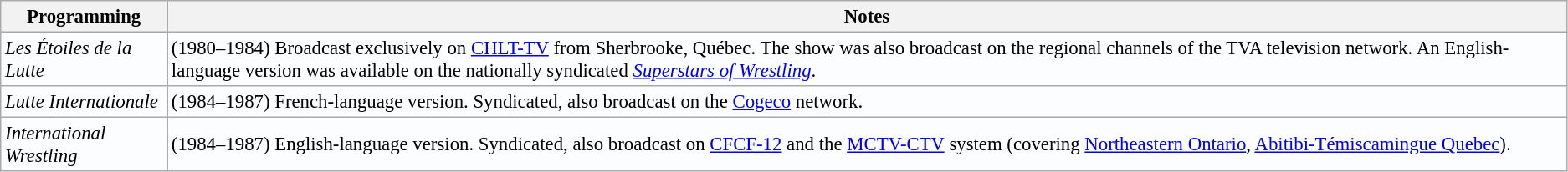<table class="wikitable" style="background:#fcfdff; font-size:95%;">
<tr>
<th>Programming</th>
<th>Notes</th>
</tr>
<tr>
<td><em>Les Étoiles de la Lutte</em></td>
<td>(1980–1984) Broadcast exclusively on <a href='#'>CHLT-TV</a> from Sherbrooke, Québec.  The show was also broadcast on the regional channels of the TVA television network.  An English-language version was available on the nationally syndicated <em><a href='#'>Superstars of Wrestling</a></em>.</td>
</tr>
<tr>
<td><em>Lutte Internationale</em></td>
<td>(1984–1987) French-language version.  Syndicated, also broadcast on the <a href='#'>Cogeco</a> network.</td>
</tr>
<tr>
<td><em>International Wrestling</em></td>
<td>(1984–1987) English-language version.  Syndicated, also broadcast on <a href='#'>CFCF-12</a> and the <a href='#'>MCTV-CTV</a> system (covering <a href='#'>Northeastern Ontario</a>, <a href='#'>Abitibi-Témiscamingue Quebec</a>).</td>
</tr>
</table>
